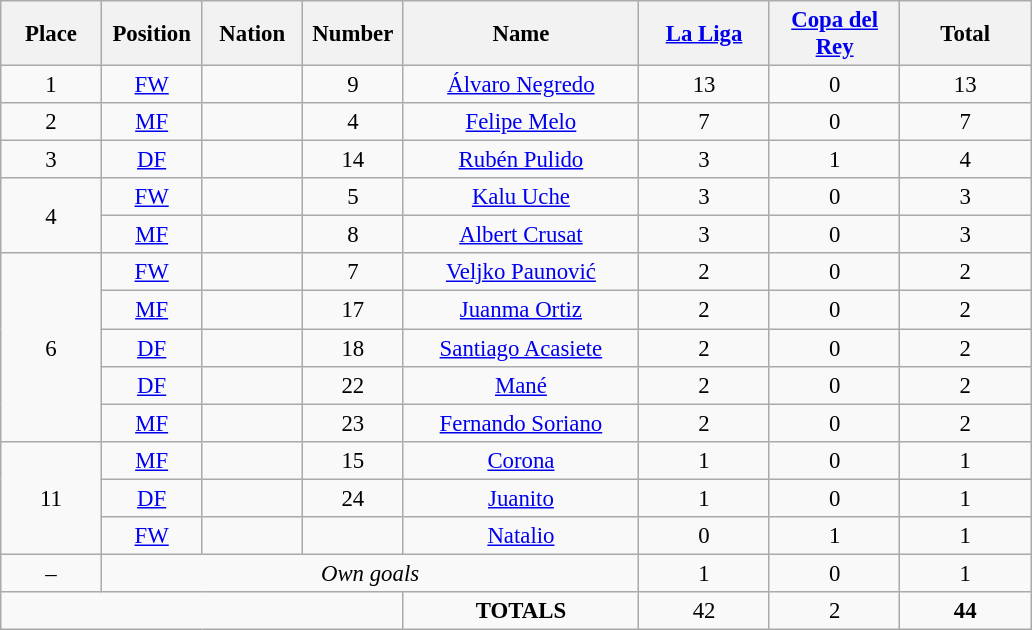<table class="wikitable" style="font-size: 95%; text-align: center;">
<tr>
<th width=60>Place</th>
<th width=60>Position</th>
<th width=60>Nation</th>
<th width=60>Number</th>
<th width=150>Name</th>
<th width=80><a href='#'>La Liga</a></th>
<th width=80><a href='#'>Copa del Rey</a></th>
<th width=80><strong>Total</strong></th>
</tr>
<tr>
<td>1</td>
<td><a href='#'>FW</a></td>
<td></td>
<td>9</td>
<td><a href='#'>Álvaro Negredo</a></td>
<td>13</td>
<td>0</td>
<td>13</td>
</tr>
<tr>
<td>2</td>
<td><a href='#'>MF</a></td>
<td></td>
<td>4</td>
<td><a href='#'>Felipe Melo</a></td>
<td>7</td>
<td>0</td>
<td>7</td>
</tr>
<tr>
<td>3</td>
<td><a href='#'>DF</a></td>
<td></td>
<td>14</td>
<td><a href='#'>Rubén Pulido</a></td>
<td>3</td>
<td>1</td>
<td>4</td>
</tr>
<tr>
<td rowspan="2">4</td>
<td><a href='#'>FW</a></td>
<td></td>
<td>5</td>
<td><a href='#'>Kalu Uche</a></td>
<td>3</td>
<td>0</td>
<td>3</td>
</tr>
<tr>
<td><a href='#'>MF</a></td>
<td></td>
<td>8</td>
<td><a href='#'>Albert Crusat</a></td>
<td>3</td>
<td>0</td>
<td>3</td>
</tr>
<tr>
<td rowspan="5">6</td>
<td><a href='#'>FW</a></td>
<td></td>
<td>7</td>
<td><a href='#'>Veljko Paunović</a></td>
<td>2</td>
<td>0</td>
<td>2</td>
</tr>
<tr>
<td><a href='#'>MF</a></td>
<td></td>
<td>17</td>
<td><a href='#'>Juanma Ortiz</a></td>
<td>2</td>
<td>0</td>
<td>2</td>
</tr>
<tr>
<td><a href='#'>DF</a></td>
<td></td>
<td>18</td>
<td><a href='#'>Santiago Acasiete</a></td>
<td>2</td>
<td>0</td>
<td>2</td>
</tr>
<tr>
<td><a href='#'>DF</a></td>
<td></td>
<td>22</td>
<td><a href='#'>Mané</a></td>
<td>2</td>
<td>0</td>
<td>2</td>
</tr>
<tr>
<td><a href='#'>MF</a></td>
<td></td>
<td>23</td>
<td><a href='#'>Fernando Soriano</a></td>
<td>2</td>
<td>0</td>
<td>2</td>
</tr>
<tr>
<td rowspan="3">11</td>
<td><a href='#'>MF</a></td>
<td></td>
<td>15</td>
<td><a href='#'>Corona</a></td>
<td>1</td>
<td>0</td>
<td>1</td>
</tr>
<tr>
<td><a href='#'>DF</a></td>
<td></td>
<td>24</td>
<td><a href='#'>Juanito</a></td>
<td>1</td>
<td>0</td>
<td>1</td>
</tr>
<tr>
<td><a href='#'>FW</a></td>
<td></td>
<td></td>
<td><a href='#'>Natalio</a></td>
<td>0</td>
<td>1</td>
<td>1</td>
</tr>
<tr>
<td>–</td>
<td colspan="4"><em>Own goals</em></td>
<td>1</td>
<td>0</td>
<td>1</td>
</tr>
<tr>
<td colspan="4"></td>
<td><strong>TOTALS</strong></td>
<td>42</td>
<td>2</td>
<td><strong>44</strong></td>
</tr>
</table>
